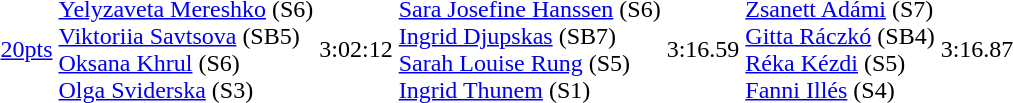<table>
<tr>
<td><a href='#'>20pts</a></td>
<td><a href='#'>Yelyzaveta Mereshko</a> (S6)<br><a href='#'>Viktoriia Savtsova</a> (SB5)<br><a href='#'>Oksana Khrul</a> (S6)<br><a href='#'>Olga Sviderska</a> (S3)<br></td>
<td>3:02:12</td>
<td><a href='#'>Sara Josefine Hanssen</a> (S6)<br><a href='#'>Ingrid Djupskas</a> (SB7)<br><a href='#'>Sarah Louise Rung</a> (S5)<br><a href='#'>Ingrid Thunem</a> (S1)<br></td>
<td>3:16.59</td>
<td><a href='#'>Zsanett Adámi</a> (S7)<br><a href='#'>Gitta Ráczkó</a> (SB4)<br><a href='#'>Réka Kézdi</a> (S5)<br><a href='#'>Fanni Illés</a> (S4)<br></td>
<td>3:16.87</td>
</tr>
</table>
